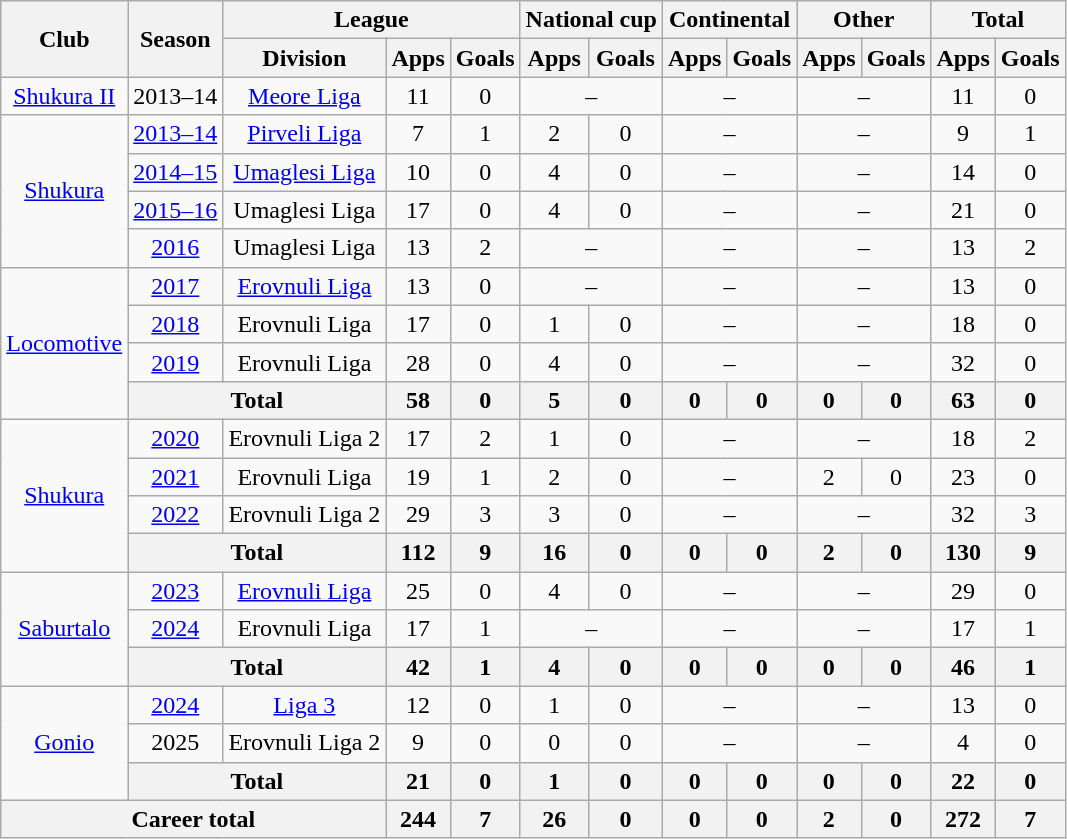<table class="wikitable" style="text-align:center">
<tr>
<th rowspan="2">Club</th>
<th rowspan="2">Season</th>
<th colspan="3">League</th>
<th colspan="2">National cup</th>
<th colspan="2">Continental</th>
<th colspan="2">Other</th>
<th colspan="2">Total</th>
</tr>
<tr>
<th>Division</th>
<th>Apps</th>
<th>Goals</th>
<th>Apps</th>
<th>Goals</th>
<th>Apps</th>
<th>Goals</th>
<th>Apps</th>
<th>Goals</th>
<th>Apps</th>
<th>Goals</th>
</tr>
<tr>
<td><a href='#'>Shukura II</a></td>
<td>2013–14</td>
<td><a href='#'>Meore Liga</a></td>
<td>11</td>
<td>0</td>
<td colspan="2">–</td>
<td colspan="2">–</td>
<td colspan="2">–</td>
<td>11</td>
<td>0</td>
</tr>
<tr>
<td rowspan="4"><a href='#'>Shukura</a></td>
<td><a href='#'>2013–14</a></td>
<td><a href='#'>Pirveli Liga</a></td>
<td>7</td>
<td>1</td>
<td>2</td>
<td>0</td>
<td colspan="2">–</td>
<td colspan="2">–</td>
<td>9</td>
<td>1</td>
</tr>
<tr>
<td><a href='#'>2014–15</a></td>
<td><a href='#'>Umaglesi Liga</a></td>
<td>10</td>
<td>0</td>
<td>4</td>
<td>0</td>
<td colspan="2">–</td>
<td colspan="2">–</td>
<td>14</td>
<td>0</td>
</tr>
<tr>
<td><a href='#'>2015–16</a></td>
<td>Umaglesi Liga</td>
<td>17</td>
<td>0</td>
<td>4</td>
<td>0</td>
<td colspan="2">–</td>
<td colspan="2">–</td>
<td>21</td>
<td>0</td>
</tr>
<tr>
<td><a href='#'>2016</a></td>
<td>Umaglesi Liga</td>
<td>13</td>
<td>2</td>
<td colspan="2">–</td>
<td colspan="2">–</td>
<td colspan="2">–</td>
<td>13</td>
<td>2</td>
</tr>
<tr>
<td rowspan="4"><a href='#'>Locomotive</a></td>
<td><a href='#'>2017</a></td>
<td><a href='#'>Erovnuli Liga</a></td>
<td>13</td>
<td>0</td>
<td colspan="2">–</td>
<td colspan="2">–</td>
<td colspan="2">–</td>
<td>13</td>
<td>0</td>
</tr>
<tr>
<td><a href='#'>2018</a></td>
<td>Erovnuli Liga</td>
<td>17</td>
<td>0</td>
<td>1</td>
<td>0</td>
<td colspan="2">–</td>
<td colspan="2">–</td>
<td>18</td>
<td>0</td>
</tr>
<tr>
<td><a href='#'>2019</a></td>
<td>Erovnuli Liga</td>
<td>28</td>
<td>0</td>
<td>4</td>
<td>0</td>
<td colspan="2">–</td>
<td colspan="2">–</td>
<td>32</td>
<td>0</td>
</tr>
<tr>
<th colspan="2">Total</th>
<th>58</th>
<th>0</th>
<th>5</th>
<th>0</th>
<th>0</th>
<th>0</th>
<th>0</th>
<th>0</th>
<th>63</th>
<th>0</th>
</tr>
<tr>
<td rowspan="4"><a href='#'>Shukura</a></td>
<td><a href='#'>2020</a></td>
<td>Erovnuli Liga 2</td>
<td>17</td>
<td>2</td>
<td>1</td>
<td>0</td>
<td colspan="2">–</td>
<td colspan="2">–</td>
<td>18</td>
<td>2</td>
</tr>
<tr>
<td><a href='#'>2021</a></td>
<td>Erovnuli Liga</td>
<td>19</td>
<td>1</td>
<td>2</td>
<td>0</td>
<td colspan="2">–</td>
<td>2</td>
<td>0</td>
<td>23</td>
<td>0</td>
</tr>
<tr>
<td><a href='#'>2022</a></td>
<td>Erovnuli Liga 2</td>
<td>29</td>
<td>3</td>
<td>3</td>
<td>0</td>
<td colspan="2">–</td>
<td colspan="2">–</td>
<td>32</td>
<td>3</td>
</tr>
<tr>
<th colspan="2">Total</th>
<th>112</th>
<th>9</th>
<th>16</th>
<th>0</th>
<th>0</th>
<th>0</th>
<th>2</th>
<th>0</th>
<th>130</th>
<th>9</th>
</tr>
<tr>
<td rowspan="3"><a href='#'>Saburtalo</a></td>
<td><a href='#'>2023</a></td>
<td><a href='#'>Erovnuli Liga</a></td>
<td>25</td>
<td>0</td>
<td>4</td>
<td>0</td>
<td colspan="2">–</td>
<td colspan="2">–</td>
<td>29</td>
<td>0</td>
</tr>
<tr>
<td><a href='#'>2024</a></td>
<td>Erovnuli Liga</td>
<td>17</td>
<td>1</td>
<td colspan="2">–</td>
<td colspan="2">–</td>
<td colspan="2">–</td>
<td>17</td>
<td>1</td>
</tr>
<tr>
<th colspan="2">Total</th>
<th>42</th>
<th>1</th>
<th>4</th>
<th>0</th>
<th>0</th>
<th>0</th>
<th>0</th>
<th>0</th>
<th>46</th>
<th>1</th>
</tr>
<tr>
<td rowspan="3"><a href='#'>Gonio</a></td>
<td><a href='#'>2024</a></td>
<td><a href='#'>Liga 3</a></td>
<td>12</td>
<td>0</td>
<td>1</td>
<td>0</td>
<td colspan="2">–</td>
<td colspan="2">–</td>
<td>13</td>
<td>0</td>
</tr>
<tr>
<td>2025</td>
<td>Erovnuli Liga 2</td>
<td>9</td>
<td>0</td>
<td>0</td>
<td>0</td>
<td colspan="2">–</td>
<td colspan="2">–</td>
<td>4</td>
<td>0</td>
</tr>
<tr>
<th colspan="2">Total</th>
<th>21</th>
<th>0</th>
<th>1</th>
<th>0</th>
<th>0</th>
<th>0</th>
<th>0</th>
<th>0</th>
<th>22</th>
<th>0</th>
</tr>
<tr>
<th colspan="3">Career total</th>
<th>244</th>
<th>7</th>
<th>26</th>
<th>0</th>
<th>0</th>
<th>0</th>
<th>2</th>
<th>0</th>
<th>272</th>
<th>7</th>
</tr>
</table>
